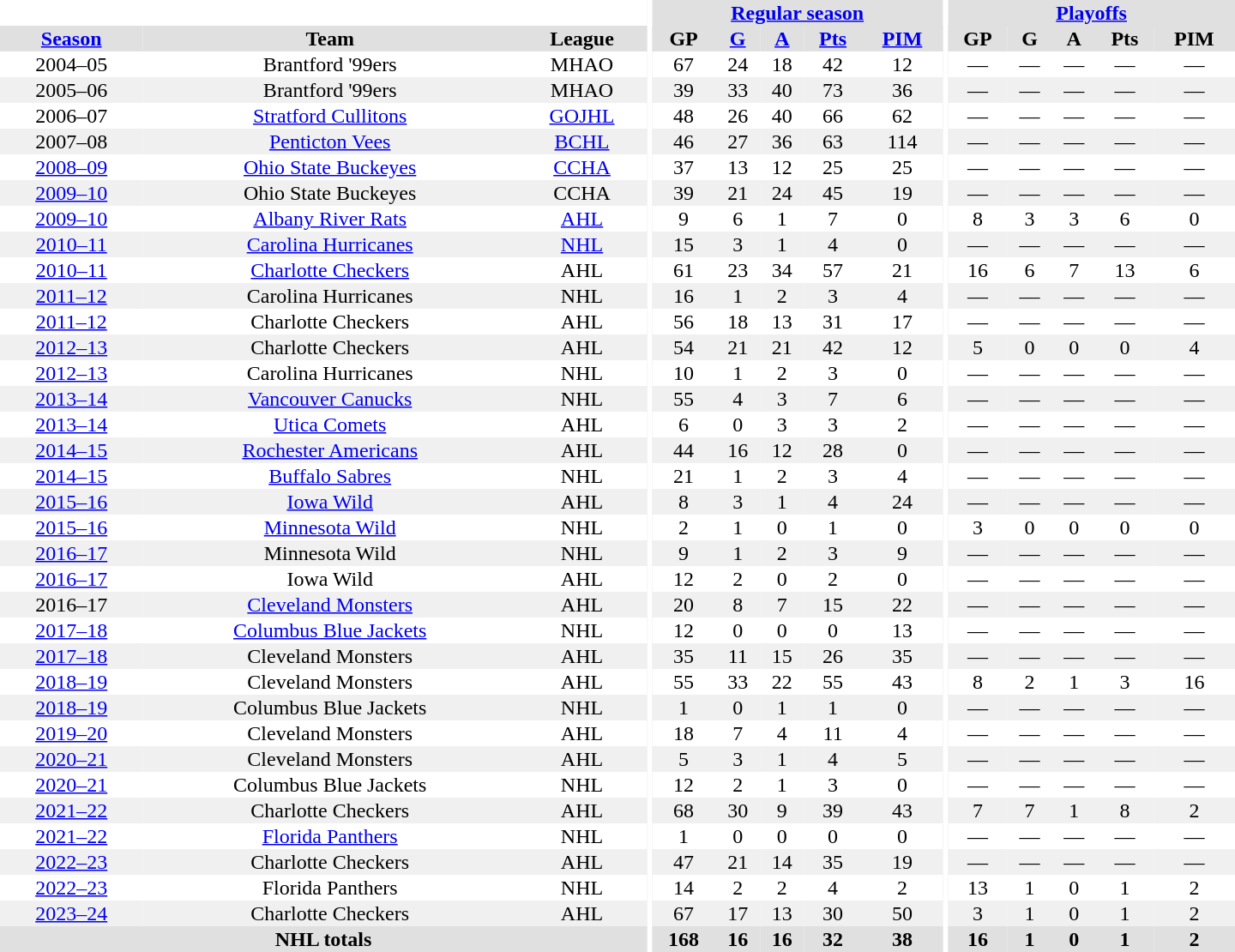<table border="0" cellpadding="1" cellspacing="0" style="text-align:center; width:60em">
<tr bgcolor="#e0e0e0">
<th colspan="3" bgcolor="#ffffff"></th>
<th rowspan="100" bgcolor="#ffffff"></th>
<th colspan="5"><a href='#'>Regular season</a></th>
<th rowspan="100" bgcolor="#ffffff"></th>
<th colspan="5"><a href='#'>Playoffs</a></th>
</tr>
<tr bgcolor="#e0e0e0">
<th><a href='#'>Season</a></th>
<th>Team</th>
<th>League</th>
<th>GP</th>
<th><a href='#'>G</a></th>
<th><a href='#'>A</a></th>
<th><a href='#'>Pts</a></th>
<th><a href='#'>PIM</a></th>
<th>GP</th>
<th>G</th>
<th>A</th>
<th>Pts</th>
<th>PIM</th>
</tr>
<tr ALIGN="center">
<td>2004–05</td>
<td>Brantford '99ers</td>
<td>MHAO</td>
<td>67</td>
<td>24</td>
<td>18</td>
<td>42</td>
<td>12</td>
<td>—</td>
<td>—</td>
<td>—</td>
<td>—</td>
<td>—</td>
</tr>
<tr ALIGN="center"  bgcolor="#f0f0f0">
<td>2005–06</td>
<td>Brantford '99ers</td>
<td>MHAO</td>
<td>39</td>
<td>33</td>
<td>40</td>
<td>73</td>
<td>36</td>
<td>—</td>
<td>—</td>
<td>—</td>
<td>—</td>
<td>—</td>
</tr>
<tr ALIGN="center">
<td>2006–07</td>
<td><a href='#'>Stratford Cullitons</a></td>
<td><a href='#'>GOJHL</a></td>
<td>48</td>
<td>26</td>
<td>40</td>
<td>66</td>
<td>62</td>
<td>—</td>
<td>—</td>
<td>—</td>
<td>—</td>
<td>—</td>
</tr>
<tr ALIGN="center"  bgcolor="#f0f0f0">
<td>2007–08</td>
<td><a href='#'>Penticton Vees</a></td>
<td><a href='#'>BCHL</a></td>
<td>46</td>
<td>27</td>
<td>36</td>
<td>63</td>
<td>114</td>
<td>—</td>
<td>—</td>
<td>—</td>
<td>—</td>
<td>—</td>
</tr>
<tr ALIGN="center">
<td><a href='#'>2008–09</a></td>
<td><a href='#'>Ohio State Buckeyes</a></td>
<td><a href='#'>CCHA</a></td>
<td>37</td>
<td>13</td>
<td>12</td>
<td>25</td>
<td>25</td>
<td>—</td>
<td>—</td>
<td>—</td>
<td>—</td>
<td>—</td>
</tr>
<tr ALIGN="center"  bgcolor="#f0f0f0">
<td><a href='#'>2009–10</a></td>
<td>Ohio State Buckeyes</td>
<td>CCHA</td>
<td>39</td>
<td>21</td>
<td>24</td>
<td>45</td>
<td>19</td>
<td>—</td>
<td>—</td>
<td>—</td>
<td>—</td>
<td>—</td>
</tr>
<tr ALIGN="center">
<td><a href='#'>2009–10</a></td>
<td><a href='#'>Albany River Rats</a></td>
<td><a href='#'>AHL</a></td>
<td>9</td>
<td>6</td>
<td>1</td>
<td>7</td>
<td>0</td>
<td>8</td>
<td>3</td>
<td>3</td>
<td>6</td>
<td>0</td>
</tr>
<tr ALIGN="center" bgcolor="#f0f0f0">
<td><a href='#'>2010–11</a></td>
<td><a href='#'>Carolina Hurricanes</a></td>
<td><a href='#'>NHL</a></td>
<td>15</td>
<td>3</td>
<td>1</td>
<td>4</td>
<td>0</td>
<td>—</td>
<td>—</td>
<td>—</td>
<td>—</td>
<td>—</td>
</tr>
<tr ALIGN="center">
<td><a href='#'>2010–11</a></td>
<td><a href='#'>Charlotte Checkers</a></td>
<td>AHL</td>
<td>61</td>
<td>23</td>
<td>34</td>
<td>57</td>
<td>21</td>
<td>16</td>
<td>6</td>
<td>7</td>
<td>13</td>
<td>6</td>
</tr>
<tr ALIGN="center" bgcolor="#f0f0f0">
<td><a href='#'>2011–12</a></td>
<td>Carolina Hurricanes</td>
<td>NHL</td>
<td>16</td>
<td>1</td>
<td>2</td>
<td>3</td>
<td>4</td>
<td>—</td>
<td>—</td>
<td>—</td>
<td>—</td>
<td>—</td>
</tr>
<tr ALIGN="center">
<td><a href='#'>2011–12</a></td>
<td>Charlotte Checkers</td>
<td>AHL</td>
<td>56</td>
<td>18</td>
<td>13</td>
<td>31</td>
<td>17</td>
<td>—</td>
<td>—</td>
<td>—</td>
<td>—</td>
<td>—</td>
</tr>
<tr ALIGN="center" bgcolor="#f0f0f0">
<td><a href='#'>2012–13</a></td>
<td>Charlotte Checkers</td>
<td>AHL</td>
<td>54</td>
<td>21</td>
<td>21</td>
<td>42</td>
<td>12</td>
<td>5</td>
<td>0</td>
<td>0</td>
<td>0</td>
<td>4</td>
</tr>
<tr ALIGN="center">
<td><a href='#'>2012–13</a></td>
<td>Carolina Hurricanes</td>
<td>NHL</td>
<td>10</td>
<td>1</td>
<td>2</td>
<td>3</td>
<td>0</td>
<td>—</td>
<td>—</td>
<td>—</td>
<td>—</td>
<td>—</td>
</tr>
<tr ALIGN="center" bgcolor="#f0f0f0">
<td><a href='#'>2013–14</a></td>
<td><a href='#'>Vancouver Canucks</a></td>
<td>NHL</td>
<td>55</td>
<td>4</td>
<td>3</td>
<td>7</td>
<td>6</td>
<td>—</td>
<td>—</td>
<td>—</td>
<td>—</td>
<td>—</td>
</tr>
<tr ALIGN="center">
<td><a href='#'>2013–14</a></td>
<td><a href='#'>Utica Comets</a></td>
<td>AHL</td>
<td>6</td>
<td>0</td>
<td>3</td>
<td>3</td>
<td>2</td>
<td>—</td>
<td>—</td>
<td>—</td>
<td>—</td>
<td>—</td>
</tr>
<tr ALIGN="center" bgcolor="#f0f0f0">
<td><a href='#'>2014–15</a></td>
<td><a href='#'>Rochester Americans</a></td>
<td>AHL</td>
<td>44</td>
<td>16</td>
<td>12</td>
<td>28</td>
<td>0</td>
<td>—</td>
<td>—</td>
<td>—</td>
<td>—</td>
<td>—</td>
</tr>
<tr ALIGN="center">
<td><a href='#'>2014–15</a></td>
<td><a href='#'>Buffalo Sabres</a></td>
<td>NHL</td>
<td>21</td>
<td>1</td>
<td>2</td>
<td>3</td>
<td>4</td>
<td>—</td>
<td>—</td>
<td>—</td>
<td>—</td>
<td>—</td>
</tr>
<tr ALIGN="center" bgcolor="#f0f0f0">
<td><a href='#'>2015–16</a></td>
<td><a href='#'>Iowa Wild</a></td>
<td>AHL</td>
<td>8</td>
<td>3</td>
<td>1</td>
<td>4</td>
<td>24</td>
<td>—</td>
<td>—</td>
<td>—</td>
<td>—</td>
<td>—</td>
</tr>
<tr ALIGN="center">
<td><a href='#'>2015–16</a></td>
<td><a href='#'>Minnesota Wild</a></td>
<td>NHL</td>
<td>2</td>
<td>1</td>
<td>0</td>
<td>1</td>
<td>0</td>
<td>3</td>
<td>0</td>
<td>0</td>
<td>0</td>
<td>0</td>
</tr>
<tr ALIGN="center" bgcolor="#f0f0f0">
<td><a href='#'>2016–17</a></td>
<td>Minnesota Wild</td>
<td>NHL</td>
<td>9</td>
<td>1</td>
<td>2</td>
<td>3</td>
<td>9</td>
<td>—</td>
<td>—</td>
<td>—</td>
<td>—</td>
<td>—</td>
</tr>
<tr ALIGN="center">
<td><a href='#'>2016–17</a></td>
<td>Iowa Wild</td>
<td>AHL</td>
<td>12</td>
<td>2</td>
<td>0</td>
<td>2</td>
<td>0</td>
<td>—</td>
<td>—</td>
<td>—</td>
<td>—</td>
<td>—</td>
</tr>
<tr ALIGN="center" bgcolor="#f0f0f0">
<td>2016–17</td>
<td><a href='#'>Cleveland Monsters</a></td>
<td>AHL</td>
<td>20</td>
<td>8</td>
<td>7</td>
<td>15</td>
<td>22</td>
<td>—</td>
<td>—</td>
<td>—</td>
<td>—</td>
<td>—</td>
</tr>
<tr ALIGN="center">
<td><a href='#'>2017–18</a></td>
<td><a href='#'>Columbus Blue Jackets</a></td>
<td>NHL</td>
<td>12</td>
<td>0</td>
<td>0</td>
<td>0</td>
<td>13</td>
<td>—</td>
<td>—</td>
<td>—</td>
<td>—</td>
<td>—</td>
</tr>
<tr ALIGN="center" bgcolor="#f0f0f0">
<td><a href='#'>2017–18</a></td>
<td>Cleveland Monsters</td>
<td>AHL</td>
<td>35</td>
<td>11</td>
<td>15</td>
<td>26</td>
<td>35</td>
<td>—</td>
<td>—</td>
<td>—</td>
<td>—</td>
<td>—</td>
</tr>
<tr ALIGN="center">
<td><a href='#'>2018–19</a></td>
<td>Cleveland Monsters</td>
<td>AHL</td>
<td>55</td>
<td>33</td>
<td>22</td>
<td>55</td>
<td>43</td>
<td>8</td>
<td>2</td>
<td>1</td>
<td>3</td>
<td>16</td>
</tr>
<tr ALIGN="center" bgcolor="#f0f0f0">
<td><a href='#'>2018–19</a></td>
<td>Columbus Blue Jackets</td>
<td>NHL</td>
<td>1</td>
<td>0</td>
<td>1</td>
<td>1</td>
<td>0</td>
<td>—</td>
<td>—</td>
<td>—</td>
<td>—</td>
<td>—</td>
</tr>
<tr ALIGN="center">
<td><a href='#'>2019–20</a></td>
<td>Cleveland Monsters</td>
<td>AHL</td>
<td>18</td>
<td>7</td>
<td>4</td>
<td>11</td>
<td>4</td>
<td>—</td>
<td>—</td>
<td>—</td>
<td>—</td>
<td>—</td>
</tr>
<tr ALIGN="center" bgcolor="#f0f0f0">
<td><a href='#'>2020–21</a></td>
<td>Cleveland Monsters</td>
<td>AHL</td>
<td>5</td>
<td>3</td>
<td>1</td>
<td>4</td>
<td>5</td>
<td>—</td>
<td>—</td>
<td>—</td>
<td>—</td>
<td>—</td>
</tr>
<tr ALIGN="center">
<td><a href='#'>2020–21</a></td>
<td>Columbus Blue Jackets</td>
<td>NHL</td>
<td>12</td>
<td>2</td>
<td>1</td>
<td>3</td>
<td>0</td>
<td>—</td>
<td>—</td>
<td>—</td>
<td>—</td>
<td>—</td>
</tr>
<tr ALIGN="center" bgcolor="#f0f0f0">
<td><a href='#'>2021–22</a></td>
<td>Charlotte Checkers</td>
<td>AHL</td>
<td>68</td>
<td>30</td>
<td>9</td>
<td>39</td>
<td>43</td>
<td>7</td>
<td>7</td>
<td>1</td>
<td>8</td>
<td>2</td>
</tr>
<tr ALIGN="center">
<td><a href='#'>2021–22</a></td>
<td><a href='#'>Florida Panthers</a></td>
<td>NHL</td>
<td>1</td>
<td>0</td>
<td>0</td>
<td>0</td>
<td>0</td>
<td>—</td>
<td>—</td>
<td>—</td>
<td>—</td>
<td>—</td>
</tr>
<tr ALIGN="center" bgcolor="#f0f0f0">
<td><a href='#'>2022–23</a></td>
<td>Charlotte Checkers</td>
<td>AHL</td>
<td>47</td>
<td>21</td>
<td>14</td>
<td>35</td>
<td>19</td>
<td>—</td>
<td>—</td>
<td>—</td>
<td>—</td>
<td>—</td>
</tr>
<tr ALIGN="center">
<td><a href='#'>2022–23</a></td>
<td>Florida Panthers</td>
<td>NHL</td>
<td>14</td>
<td>2</td>
<td>2</td>
<td>4</td>
<td>2</td>
<td>13</td>
<td>1</td>
<td>0</td>
<td>1</td>
<td>2</td>
</tr>
<tr ALIGN="center" bgcolor="#f0f0f0">
<td><a href='#'>2023–24</a></td>
<td>Charlotte Checkers</td>
<td>AHL</td>
<td>67</td>
<td>17</td>
<td>13</td>
<td>30</td>
<td>50</td>
<td>3</td>
<td>1</td>
<td>0</td>
<td>1</td>
<td>2</td>
</tr>
<tr bgcolor="#e0e0e0">
<th colspan="3">NHL totals</th>
<th>168</th>
<th>16</th>
<th>16</th>
<th>32</th>
<th>38</th>
<th>16</th>
<th>1</th>
<th>0</th>
<th>1</th>
<th>2</th>
</tr>
</table>
